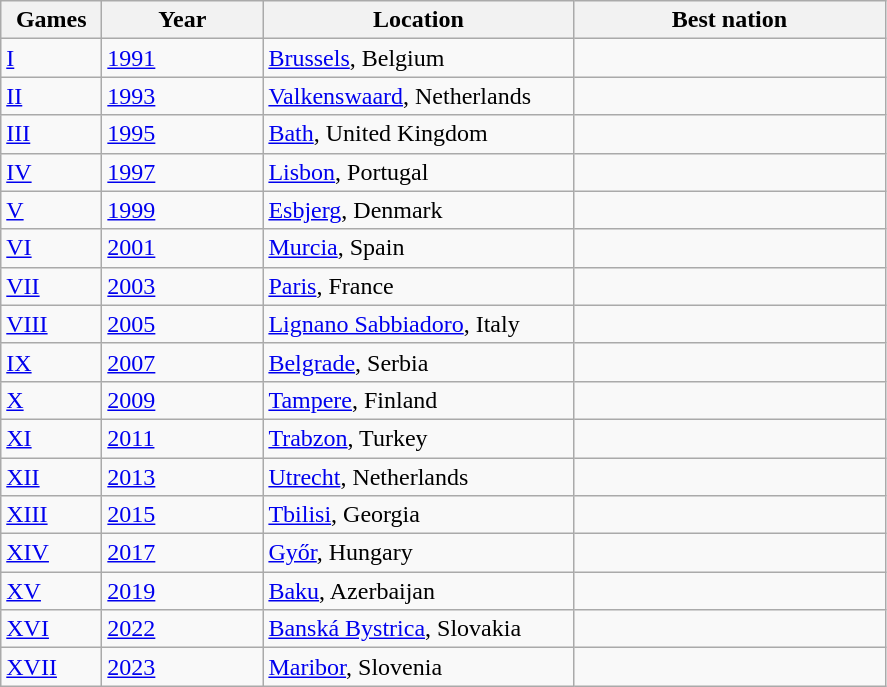<table class=wikitable>
<tr>
<th width=60>Games</th>
<th width=100>Year</th>
<th width=200>Location</th>
<th width=200>Best nation</th>
</tr>
<tr>
<td><a href='#'>I</a></td>
<td><a href='#'>1991</a></td>
<td><a href='#'>Brussels</a>, Belgium</td>
<td></td>
</tr>
<tr>
<td><a href='#'>II</a></td>
<td><a href='#'>1993</a></td>
<td><a href='#'>Valkenswaard</a>, Netherlands</td>
<td></td>
</tr>
<tr>
<td><a href='#'>III</a></td>
<td><a href='#'>1995</a></td>
<td><a href='#'>Bath</a>, United Kingdom</td>
<td></td>
</tr>
<tr>
<td><a href='#'>IV</a></td>
<td><a href='#'>1997</a></td>
<td><a href='#'>Lisbon</a>, Portugal</td>
<td></td>
</tr>
<tr>
<td><a href='#'>V</a></td>
<td><a href='#'>1999</a></td>
<td><a href='#'>Esbjerg</a>, Denmark</td>
<td></td>
</tr>
<tr>
<td><a href='#'>VI</a></td>
<td><a href='#'>2001</a></td>
<td><a href='#'>Murcia</a>, Spain</td>
<td></td>
</tr>
<tr>
<td><a href='#'>VII</a></td>
<td><a href='#'>2003</a></td>
<td><a href='#'>Paris</a>, France</td>
<td></td>
</tr>
<tr>
<td><a href='#'>VIII</a></td>
<td><a href='#'>2005</a></td>
<td><a href='#'>Lignano Sabbiadoro</a>, Italy</td>
<td></td>
</tr>
<tr>
<td><a href='#'>IX</a></td>
<td><a href='#'>2007</a></td>
<td><a href='#'>Belgrade</a>, Serbia</td>
<td></td>
</tr>
<tr>
<td><a href='#'>X</a></td>
<td><a href='#'>2009</a></td>
<td><a href='#'>Tampere</a>, Finland</td>
<td></td>
</tr>
<tr>
<td><a href='#'>XI</a></td>
<td><a href='#'>2011</a></td>
<td><a href='#'>Trabzon</a>, Turkey</td>
<td></td>
</tr>
<tr>
<td><a href='#'>XII</a></td>
<td><a href='#'>2013</a></td>
<td><a href='#'>Utrecht</a>, Netherlands</td>
<td></td>
</tr>
<tr>
<td><a href='#'>XIII</a></td>
<td><a href='#'>2015</a></td>
<td><a href='#'>Tbilisi</a>, Georgia</td>
<td></td>
</tr>
<tr>
<td><a href='#'>XIV</a></td>
<td><a href='#'>2017</a></td>
<td><a href='#'>Győr</a>, Hungary</td>
<td></td>
</tr>
<tr>
<td><a href='#'>XV</a></td>
<td><a href='#'>2019</a></td>
<td><a href='#'>Baku</a>, Azerbaijan</td>
<td></td>
</tr>
<tr>
<td><a href='#'>XVI</a></td>
<td><a href='#'>2022</a></td>
<td><a href='#'>Banská Bystrica</a>, Slovakia</td>
<td></td>
</tr>
<tr>
<td><a href='#'>XVII</a></td>
<td><a href='#'>2023</a></td>
<td><a href='#'>Maribor</a>, Slovenia</td>
<td></td>
</tr>
</table>
